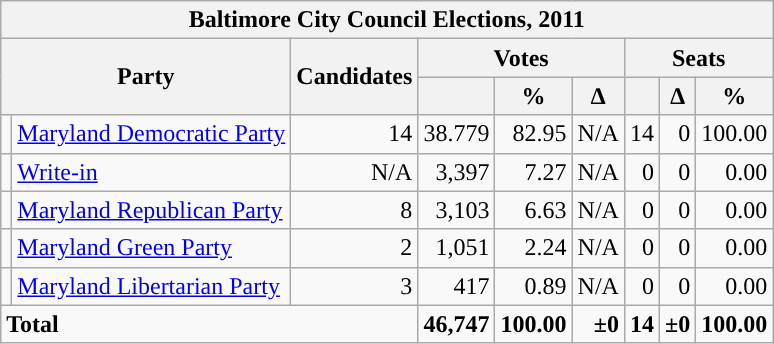<table class="wikitable">
<tr>
<th colspan=10>Baltimore City Council Elections, 2011</th>
</tr>
<tr>
<th rowspan="2" colspan="2">Party</th>
<th rowspan="2">Candidates</th>
<th colspan="3">Votes</th>
<th colspan="3">Seats</th>
</tr>
<tr>
<th></th>
<th>%</th>
<th>∆</th>
<th></th>
<th>∆</th>
<th>%</th>
</tr>
<tr>
<td style="background-color:"></td>
<td><a href='#'>Maryland Democratic Party</a></td>
<td align="right">14</td>
<td align="right">38.779</td>
<td align="right">82.95</td>
<td align="right">N/A</td>
<td align="right">14</td>
<td align="right">0</td>
<td align="right">100.00</td>
</tr>
<tr>
<td style="background-color:"></td>
<td><a href='#'>Write-in</a></td>
<td align="right">N/A</td>
<td align="right">3,397</td>
<td align="right">7.27</td>
<td align="right">N/A</td>
<td align="right">0</td>
<td align="right">0</td>
<td align="right">0.00</td>
</tr>
<tr>
<td style="background-color:"></td>
<td><a href='#'>Maryland Republican Party</a></td>
<td align="right">8</td>
<td align="right">3,103</td>
<td align="right">6.63</td>
<td align="right">N/A</td>
<td align="right">0</td>
<td align="right">0</td>
<td align="right">0.00</td>
</tr>
<tr>
<td style="background-color:"></td>
<td><a href='#'>Maryland Green Party</a></td>
<td align="right">2</td>
<td align="right">1,051</td>
<td align="right">2.24</td>
<td align="right">N/A</td>
<td align="right">0</td>
<td align="right">0</td>
<td align="right">0.00</td>
</tr>
<tr>
<td style="background-color:"></td>
<td><a href='#'>Maryland Libertarian Party</a></td>
<td align="right">3</td>
<td align="right">417</td>
<td align="right">0.89</td>
<td align="right">N/A</td>
<td align="right">0</td>
<td align="right">0</td>
<td align="right">0.00</td>
</tr>
<tr>
<td colspan="3" align="left"><strong>Total</strong></td>
<td align="right"><strong>46,747</strong></td>
<td align="right"><strong>100.00</strong></td>
<td align="right"><strong>±0</strong></td>
<td align="right"><strong>14</strong></td>
<td align="right"><strong>±0</strong></td>
<td align="right"><strong>100.00</strong></td>
</tr>
</table>
